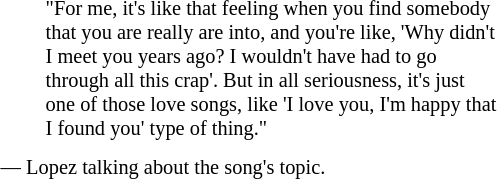<table width="27%" cellpadding="5" align="right" style="font-size:85%;border-collapse:collapse; background-color:transparent; border-style:none;">
<tr>
<td width="20" valign=top></td>
<td align="left">"For me, it's like that feeling when you find somebody that you are really are into, and you're like, 'Why didn't I meet you years ago? I wouldn't have had to go through all this crap'. But in all seriousness, it's just one of those love songs, like 'I love you, I'm happy that I found you' type of thing."</td>
</tr>
<tr>
<td colspan="3"><div>— Lopez talking about the song's topic.</div></td>
</tr>
</table>
